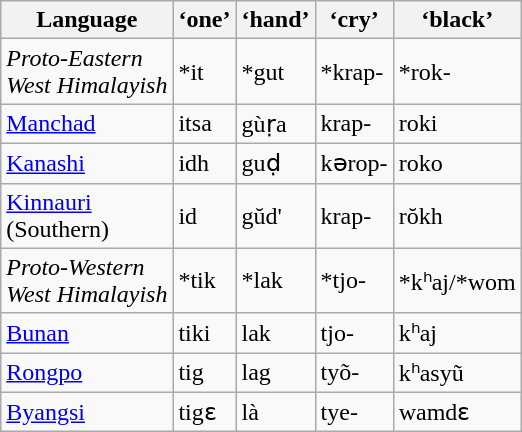<table class="wikitable">
<tr>
<th>Language</th>
<th>‘one’</th>
<th>‘hand’</th>
<th>‘cry’</th>
<th>‘black’</th>
</tr>
<tr>
<td><em>Proto-Eastern <br>West Himalayish</em></td>
<td>*it</td>
<td>*gut</td>
<td>*krap-</td>
<td>*rok-</td>
</tr>
<tr>
<td><a href='#'>Manchad</a></td>
<td>itsa</td>
<td>gùṛa</td>
<td>krap-</td>
<td>roki</td>
</tr>
<tr>
<td><a href='#'>Kanashi</a></td>
<td>idh</td>
<td>guḍ</td>
<td>kərop-</td>
<td>roko</td>
</tr>
<tr>
<td><a href='#'>Kinnauri</a> <br>(Southern)</td>
<td>id</td>
<td>gŭd'</td>
<td>krap-</td>
<td>rŏkh</td>
</tr>
<tr>
<td><em>Proto-Western <br>West Himalayish</em></td>
<td>*tik</td>
<td>*lak</td>
<td>*tjo-</td>
<td>*kʰaj/*wom</td>
</tr>
<tr>
<td><a href='#'>Bunan</a></td>
<td>tiki</td>
<td>lak</td>
<td>tjo-</td>
<td>kʰaj</td>
</tr>
<tr>
<td><a href='#'>Rongpo</a></td>
<td>tig</td>
<td>lag</td>
<td>tyõ-</td>
<td>kʰasyũ</td>
</tr>
<tr>
<td><a href='#'>Byangsi</a></td>
<td>tigɛ</td>
<td>là</td>
<td>tye-</td>
<td>wamdɛ</td>
</tr>
</table>
